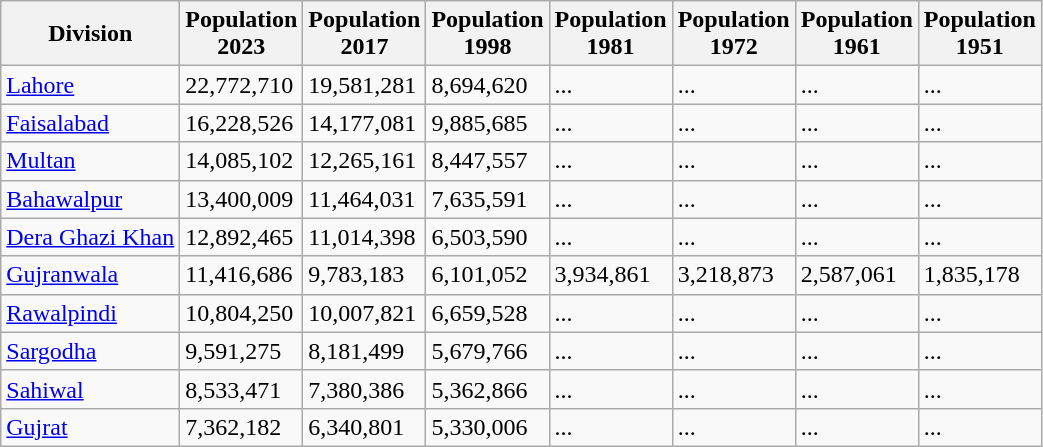<table class="wikitable sortable static-row-numbers static-row-header-hash">
<tr>
<th>Division</th>
<th>Population<br>2023</th>
<th>Population<br>2017</th>
<th>Population<br>1998</th>
<th>Population<br>1981</th>
<th>Population<br>1972</th>
<th>Population<br>1961</th>
<th>Population<br>1951</th>
</tr>
<tr>
<td><a href='#'>Lahore</a></td>
<td>22,772,710</td>
<td>19,581,281</td>
<td>8,694,620</td>
<td>...</td>
<td>...</td>
<td>...</td>
<td>...</td>
</tr>
<tr>
<td><a href='#'>Faisalabad</a></td>
<td>16,228,526</td>
<td>14,177,081</td>
<td>9,885,685</td>
<td>...</td>
<td>...</td>
<td>...</td>
<td>...</td>
</tr>
<tr>
<td><a href='#'>Multan</a></td>
<td>14,085,102</td>
<td>12,265,161</td>
<td>8,447,557</td>
<td>...</td>
<td>...</td>
<td>...</td>
<td>...</td>
</tr>
<tr>
<td><a href='#'>Bahawalpur</a></td>
<td>13,400,009</td>
<td>11,464,031</td>
<td>7,635,591</td>
<td>...</td>
<td>...</td>
<td>...</td>
<td>...</td>
</tr>
<tr>
<td><a href='#'>Dera Ghazi Khan</a></td>
<td>12,892,465</td>
<td>11,014,398</td>
<td>6,503,590</td>
<td>...</td>
<td>...</td>
<td>...</td>
<td>...</td>
</tr>
<tr>
<td><a href='#'>Gujranwala</a></td>
<td>11,416,686</td>
<td>9,783,183</td>
<td>6,101,052</td>
<td>3,934,861</td>
<td>3,218,873</td>
<td>2,587,061</td>
<td>1,835,178</td>
</tr>
<tr>
<td><a href='#'>Rawalpindi</a></td>
<td>10,804,250</td>
<td>10,007,821</td>
<td>6,659,528</td>
<td>...</td>
<td>...</td>
<td>...</td>
<td>...</td>
</tr>
<tr>
<td><a href='#'>Sargodha</a></td>
<td>9,591,275</td>
<td>8,181,499</td>
<td>5,679,766</td>
<td>...</td>
<td>...</td>
<td>...</td>
<td>...</td>
</tr>
<tr>
<td><a href='#'>Sahiwal</a></td>
<td>8,533,471</td>
<td>7,380,386</td>
<td>5,362,866</td>
<td>...</td>
<td>...</td>
<td>...</td>
<td>...</td>
</tr>
<tr>
<td><a href='#'>Gujrat</a></td>
<td>7,362,182</td>
<td>6,340,801</td>
<td>5,330,006</td>
<td>...</td>
<td>...</td>
<td>...</td>
<td>...</td>
</tr>
</table>
